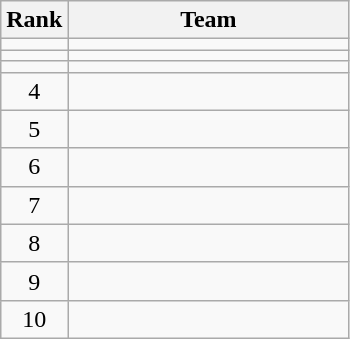<table class=wikitable style="text-align:center;">
<tr>
<th>Rank</th>
<th width=180>Team</th>
</tr>
<tr>
<td></td>
<td align=left></td>
</tr>
<tr>
<td></td>
<td align=left></td>
</tr>
<tr>
<td></td>
<td align=left></td>
</tr>
<tr>
<td>4</td>
<td align=left></td>
</tr>
<tr>
<td>5</td>
<td align=left></td>
</tr>
<tr>
<td>6</td>
<td align=left></td>
</tr>
<tr>
<td>7</td>
<td align=left></td>
</tr>
<tr>
<td>8</td>
<td align=left></td>
</tr>
<tr>
<td>9</td>
<td align=left></td>
</tr>
<tr>
<td>10</td>
<td align=left></td>
</tr>
</table>
